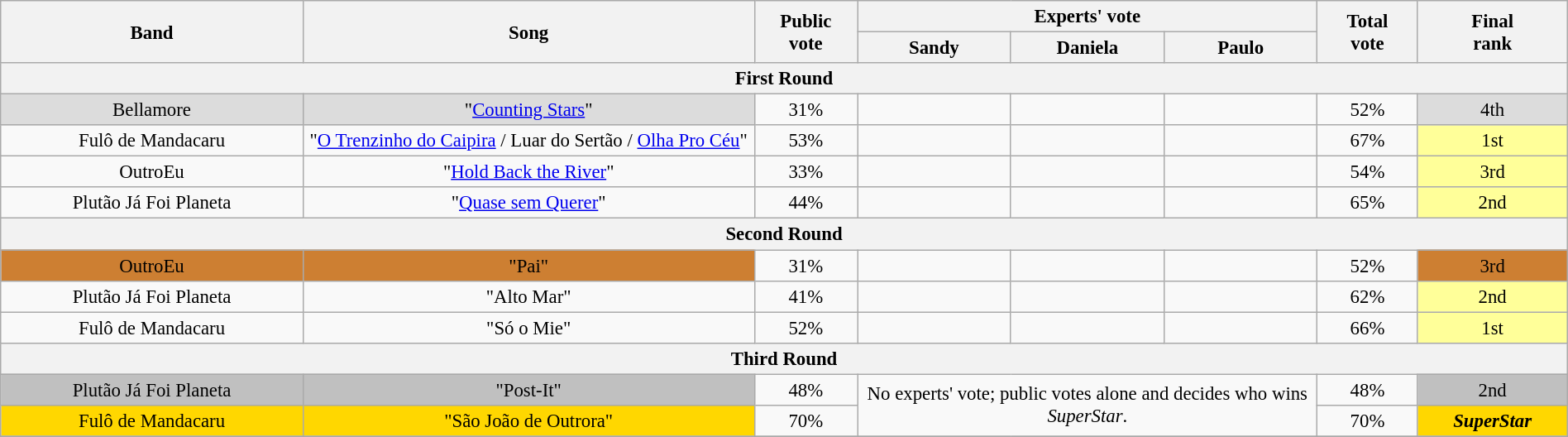<table class="wikitable" style="font-size:95%; text-align:center" width="100%">
<tr>
<th width="135" rowspan=2>Band</th>
<th width="205" rowspan=2>Song</th>
<th width="040" rowspan=2>Public<br>vote</th>
<th colspan=3>Experts' vote</th>
<th width="040" rowspan=2>Total<br>vote</th>
<th width="040" rowspan=2>Final<br>rank</th>
</tr>
<tr>
<th width="065">Sandy</th>
<th width="065">Daniela</th>
<th width="065">Paulo</th>
</tr>
<tr>
<th colspan=8>First Round</th>
</tr>
<tr>
<td style="background-color:#DCDCDC;">Bellamore</td>
<td style="background-color:#DCDCDC;">"<a href='#'>Counting Stars</a>"</td>
<td>31%</td>
<td></td>
<td></td>
<td></td>
<td>52%</td>
<td bgcolor="#DCDCDC">4th</td>
</tr>
<tr>
<td>Fulô de Mandacaru</td>
<td>"<a href='#'>O Trenzinho do Caipira</a> / Luar do Sertão / <a href='#'>Olha Pro Céu</a>"</td>
<td>53%</td>
<td></td>
<td></td>
<td></td>
<td>67%</td>
<td bgcolor="#FFFF99">1st</td>
</tr>
<tr>
<td>OutroEu</td>
<td>"<a href='#'>Hold Back the River</a>"</td>
<td>33%</td>
<td></td>
<td></td>
<td></td>
<td>54%</td>
<td bgcolor="#FFFF99">3rd</td>
</tr>
<tr>
<td>Plutão Já Foi Planeta</td>
<td>"<a href='#'>Quase sem Querer</a>"</td>
<td>44%</td>
<td></td>
<td></td>
<td></td>
<td>65%</td>
<td bgcolor="#FFFF99">2nd</td>
</tr>
<tr>
<th colspan=8>Second Round</th>
</tr>
<tr>
<td style="background-color:#CD7F32;">OutroEu</td>
<td style="background-color:#CD7F32;">"Pai"</td>
<td>31%</td>
<td></td>
<td></td>
<td></td>
<td>52%</td>
<td bgcolor="#CD7F32">3rd</td>
</tr>
<tr>
<td>Plutão Já Foi Planeta</td>
<td>"Alto Mar"</td>
<td>41%</td>
<td></td>
<td></td>
<td></td>
<td>62%</td>
<td bgcolor="#FFFF99">2nd</td>
</tr>
<tr>
<td>Fulô de Mandacaru</td>
<td>"Só o Mie"</td>
<td>52%</td>
<td></td>
<td></td>
<td></td>
<td>66%</td>
<td bgcolor="#FFFF99">1st</td>
</tr>
<tr>
<th colspan=8>Third Round</th>
</tr>
<tr>
<td style="background-color:#C0C0C0;">Plutão Já Foi Planeta</td>
<td style="background-color:#C0C0C0;">"Post-It"</td>
<td>48%</td>
<td rowspan=2 colspan=3>No experts' vote; public votes alone and decides who wins <em>SuperStar</em>.</td>
<td>48%</td>
<td bgcolor="#C0C0C0">2nd</td>
</tr>
<tr>
<td style="background-color:#FFD700;">Fulô de Mandacaru</td>
<td style="background-color:#FFD700;">"São João de Outrora"</td>
<td>70%</td>
<td>70%</td>
<td bgcolor="#FFD700"><strong><em>SuperStar</em></strong></td>
</tr>
<tr>
</tr>
</table>
